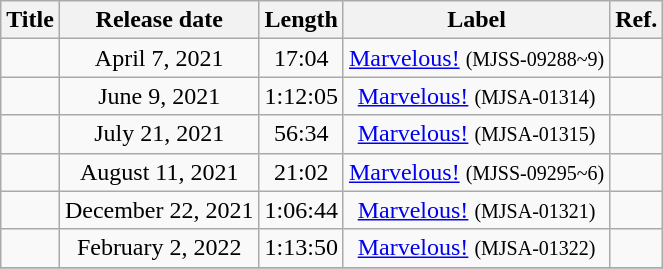<table class="wikitable" style="text-align: center;">
<tr>
<th scope="col">Title</th>
<th scope="col">Release date</th>
<th scope="col">Length</th>
<th scope="col">Label</th>
<th scope="col">Ref.</th>
</tr>
<tr>
<td></td>
<td>April 7, 2021</td>
<td>17:04</td>
<td><a href='#'>Marvelous!</a> <small>(MJSS-09288~9)</small></td>
<td></td>
</tr>
<tr>
<td></td>
<td>June 9, 2021</td>
<td>1:12:05</td>
<td><a href='#'>Marvelous!</a> <small>(MJSA-01314)</small></td>
<td></td>
</tr>
<tr>
<td></td>
<td>July 21, 2021</td>
<td>56:34</td>
<td><a href='#'>Marvelous!</a> <small>(MJSA-01315)</small></td>
<td></td>
</tr>
<tr>
<td></td>
<td>August 11, 2021</td>
<td>21:02</td>
<td><a href='#'>Marvelous!</a> <small>(MJSS-09295~6)</small></td>
<td></td>
</tr>
<tr>
<td></td>
<td>December 22, 2021</td>
<td>1:06:44</td>
<td><a href='#'>Marvelous!</a> <small>(MJSA-01321)</small></td>
<td></td>
</tr>
<tr>
<td></td>
<td>February 2, 2022</td>
<td>1:13:50</td>
<td><a href='#'>Marvelous!</a> <small>(MJSA-01322)</small></td>
<td></td>
</tr>
<tr>
</tr>
</table>
